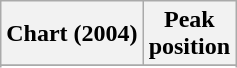<table class="wikitable plainrowheaders sortable" style="text-align:center;">
<tr>
<th scope="col">Chart (2004)</th>
<th scope="col">Peak<br>position</th>
</tr>
<tr>
</tr>
<tr>
</tr>
</table>
